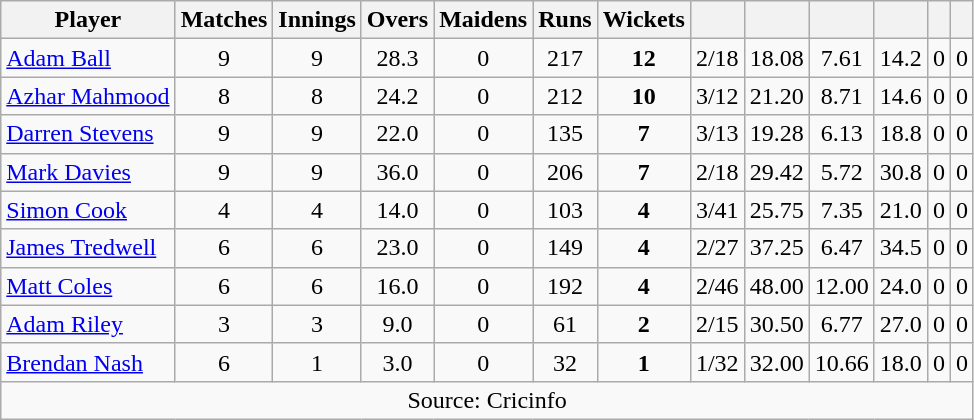<table class="wikitable" style="text-align:center">
<tr>
<th>Player</th>
<th>Matches</th>
<th>Innings</th>
<th>Overs</th>
<th>Maidens</th>
<th>Runs</th>
<th>Wickets</th>
<th></th>
<th></th>
<th></th>
<th></th>
<th></th>
<th></th>
</tr>
<tr>
<td align="left"><a href='#'>Adam Ball</a></td>
<td>9</td>
<td>9</td>
<td>28.3</td>
<td>0</td>
<td>217</td>
<td><strong>12</strong></td>
<td>2/18</td>
<td>18.08</td>
<td>7.61</td>
<td>14.2</td>
<td>0</td>
<td>0</td>
</tr>
<tr>
<td align="left"><a href='#'>Azhar Mahmood</a></td>
<td>8</td>
<td>8</td>
<td>24.2</td>
<td>0</td>
<td>212</td>
<td><strong>10</strong></td>
<td>3/12</td>
<td>21.20</td>
<td>8.71</td>
<td>14.6</td>
<td>0</td>
<td>0</td>
</tr>
<tr>
<td align="left"><a href='#'>Darren Stevens</a></td>
<td>9</td>
<td>9</td>
<td>22.0</td>
<td>0</td>
<td>135</td>
<td><strong>7</strong></td>
<td>3/13</td>
<td>19.28</td>
<td>6.13</td>
<td>18.8</td>
<td>0</td>
<td>0</td>
</tr>
<tr>
<td align="left"><a href='#'>Mark Davies</a></td>
<td>9</td>
<td>9</td>
<td>36.0</td>
<td>0</td>
<td>206</td>
<td><strong>7</strong></td>
<td>2/18</td>
<td>29.42</td>
<td>5.72</td>
<td>30.8</td>
<td>0</td>
<td>0</td>
</tr>
<tr>
<td align="left"><a href='#'>Simon Cook</a></td>
<td>4</td>
<td>4</td>
<td>14.0</td>
<td>0</td>
<td>103</td>
<td><strong>4</strong></td>
<td>3/41</td>
<td>25.75</td>
<td>7.35</td>
<td>21.0</td>
<td>0</td>
<td>0</td>
</tr>
<tr>
<td align="left"><a href='#'>James Tredwell</a></td>
<td>6</td>
<td>6</td>
<td>23.0</td>
<td>0</td>
<td>149</td>
<td><strong>4</strong></td>
<td>2/27</td>
<td>37.25</td>
<td>6.47</td>
<td>34.5</td>
<td>0</td>
<td>0</td>
</tr>
<tr>
<td align="left"><a href='#'>Matt Coles</a></td>
<td>6</td>
<td>6</td>
<td>16.0</td>
<td>0</td>
<td>192</td>
<td><strong>4</strong></td>
<td>2/46</td>
<td>48.00</td>
<td>12.00</td>
<td>24.0</td>
<td>0</td>
<td>0</td>
</tr>
<tr>
<td align="left"><a href='#'>Adam Riley</a></td>
<td>3</td>
<td>3</td>
<td>9.0</td>
<td>0</td>
<td>61</td>
<td><strong>2</strong></td>
<td>2/15</td>
<td>30.50</td>
<td>6.77</td>
<td>27.0</td>
<td>0</td>
<td>0</td>
</tr>
<tr>
<td align="left"><a href='#'>Brendan Nash</a></td>
<td>6</td>
<td>1</td>
<td>3.0</td>
<td>0</td>
<td>32</td>
<td><strong>1</strong></td>
<td>1/32</td>
<td>32.00</td>
<td>10.66</td>
<td>18.0</td>
<td>0</td>
<td>0</td>
</tr>
<tr>
<td colspan="14">Source: Cricinfo</td>
</tr>
</table>
